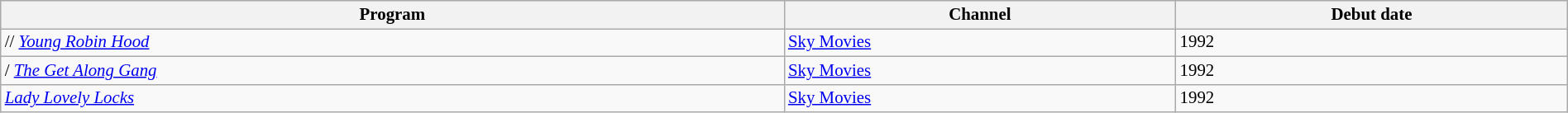<table class="wikitable sortable" width="100%" style="font-size:87%;">
<tr bgcolor="#efefef">
<th width=40%>Program</th>
<th width=20%>Channel</th>
<th width=20%>Debut date</th>
</tr>
<tr>
<td>// <em><a href='#'>Young Robin Hood</a></em></td>
<td><a href='#'>Sky Movies</a></td>
<td>1992</td>
</tr>
<tr>
<td>/ <em><a href='#'>The Get Along Gang</a></em></td>
<td><a href='#'>Sky Movies</a></td>
<td>1992</td>
</tr>
<tr>
<td> <em><a href='#'>Lady Lovely Locks</a></em></td>
<td><a href='#'>Sky Movies</a></td>
<td>1992</td>
</tr>
</table>
